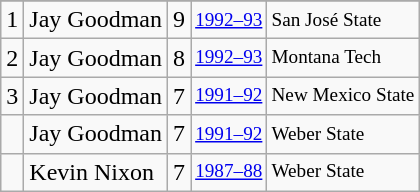<table class="wikitable">
<tr>
</tr>
<tr>
<td>1</td>
<td>Jay Goodman</td>
<td>9</td>
<td style="font-size:80%;"><a href='#'>1992–93</a></td>
<td style="font-size:80%;">San José State</td>
</tr>
<tr>
<td>2</td>
<td>Jay Goodman</td>
<td>8</td>
<td style="font-size:80%;"><a href='#'>1992–93</a></td>
<td style="font-size:80%;">Montana Tech</td>
</tr>
<tr>
<td>3</td>
<td>Jay Goodman</td>
<td>7</td>
<td style="font-size:80%;"><a href='#'>1991–92</a></td>
<td style="font-size:80%;">New Mexico State</td>
</tr>
<tr>
<td></td>
<td>Jay Goodman</td>
<td>7</td>
<td style="font-size:80%;"><a href='#'>1991–92</a></td>
<td style="font-size:80%;">Weber State</td>
</tr>
<tr>
<td></td>
<td>Kevin Nixon</td>
<td>7</td>
<td style="font-size:80%;"><a href='#'>1987–88</a></td>
<td style="font-size:80%;">Weber State</td>
</tr>
</table>
